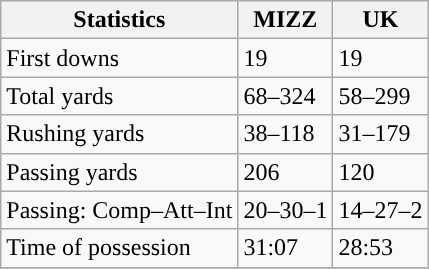<table class="wikitable" style="float: left;">
<tr>
<th>Statistics</th>
<th>MIZZ</th>
<th>UK</th>
</tr>
<tr>
<td>First downs</td>
<td>19</td>
<td>19</td>
</tr>
<tr>
<td>Total yards</td>
<td>68–324</td>
<td>58–299</td>
</tr>
<tr>
<td>Rushing yards</td>
<td>38–118</td>
<td>31–179</td>
</tr>
<tr>
<td>Passing yards</td>
<td>206</td>
<td>120</td>
</tr>
<tr>
<td>Passing: Comp–Att–Int</td>
<td>20–30–1</td>
<td>14–27–2</td>
</tr>
<tr>
<td>Time of possession</td>
<td>31:07</td>
<td>28:53</td>
</tr>
<tr>
</tr>
</table>
